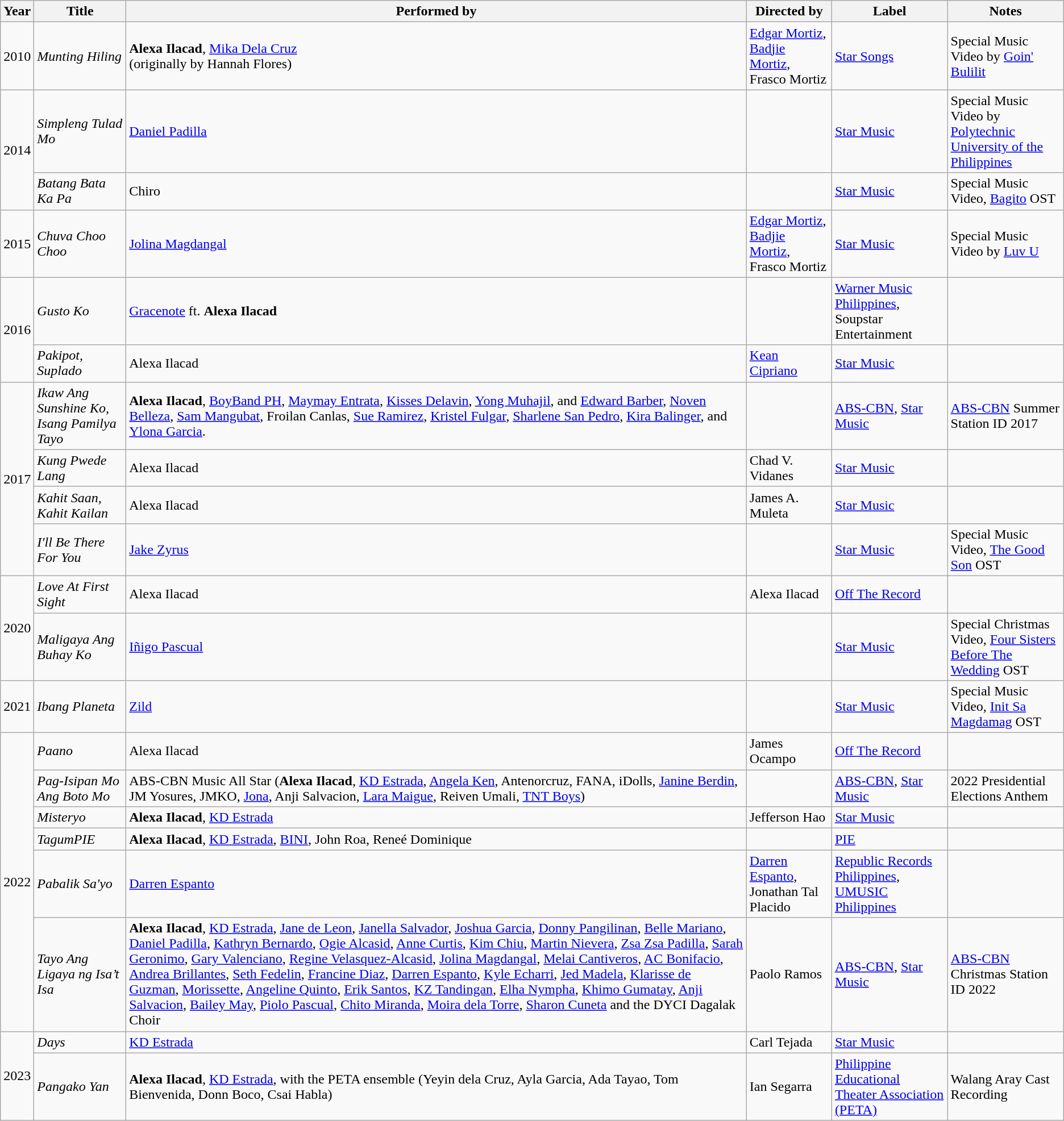<table class="wikitable">
<tr>
<th>Year</th>
<th>Title</th>
<th>Performed by</th>
<th>Directed by</th>
<th>Label</th>
<th>Notes</th>
</tr>
<tr>
<td>2010</td>
<td><em>Munting Hiling</em></td>
<td><strong>Alexa Ilacad</strong>, <a href='#'>Mika Dela Cruz</a><br>(originally by Hannah Flores)</td>
<td><a href='#'>Edgar Mortiz</a>, <a href='#'>Badjie Mortiz</a>, Frasco Mortiz</td>
<td><a href='#'>Star Songs</a></td>
<td>Special Music Video by <a href='#'>Goin' Bulilit</a></td>
</tr>
<tr>
<td rowspan="2">2014</td>
<td><em>Simpleng Tulad Mo</em></td>
<td><a href='#'>Daniel Padilla</a></td>
<td></td>
<td><a href='#'>Star Music</a></td>
<td>Special Music Video by <a href='#'>Polytechnic University of the Philippines</a></td>
</tr>
<tr>
<td><em>Batang Bata Ka Pa</em></td>
<td>Chiro</td>
<td></td>
<td><a href='#'>Star Music</a></td>
<td>Special Music Video, <a href='#'>Bagito</a> OST</td>
</tr>
<tr>
<td>2015</td>
<td><em>Chuva Choo Choo</em></td>
<td><a href='#'>Jolina Magdangal</a></td>
<td><a href='#'>Edgar Mortiz</a>, <a href='#'>Badjie Mortiz</a>, Frasco Mortiz</td>
<td><a href='#'>Star Music</a></td>
<td>Special Music Video by <a href='#'>Luv U</a></td>
</tr>
<tr>
<td rowspan="2">2016</td>
<td><em>Gusto Ko</em></td>
<td><a href='#'>Gracenote</a> ft. <strong>Alexa Ilacad</strong></td>
<td></td>
<td><a href='#'>Warner Music Philippines</a>, Soupstar Entertainment</td>
<td></td>
</tr>
<tr>
<td><em>Pakipot, Suplado</em></td>
<td>Alexa Ilacad</td>
<td><a href='#'>Kean Cipriano</a></td>
<td><a href='#'>Star Music</a></td>
<td></td>
</tr>
<tr>
<td rowspan="4">2017</td>
<td><em>Ikaw Ang Sunshine Ko, Isang Pamilya Tayo</em></td>
<td><strong>Alexa Ilacad</strong>, <a href='#'>BoyBand PH</a>, <a href='#'>Maymay Entrata</a>, <a href='#'>Kisses Delavin</a>, <a href='#'>Yong Muhajil</a>, and <a href='#'>Edward Barber</a>, <a href='#'>Noven Belleza</a>, <a href='#'>Sam Mangubat</a>, Froilan Canlas, <a href='#'>Sue Ramirez</a>, <a href='#'>Kristel Fulgar</a>, <a href='#'>Sharlene San Pedro</a>, <a href='#'>Kira Balinger</a>, and <a href='#'>Ylona Garcia</a>.</td>
<td></td>
<td><a href='#'>ABS-CBN</a>, <a href='#'>Star Music</a></td>
<td><a href='#'>ABS-CBN</a> Summer Station ID 2017</td>
</tr>
<tr>
<td><em>Kung Pwede Lang</em></td>
<td>Alexa Ilacad</td>
<td>Chad V. Vidanes</td>
<td><a href='#'>Star Music</a></td>
<td></td>
</tr>
<tr>
<td><em>Kahit Saan, Kahit Kailan</em></td>
<td>Alexa Ilacad</td>
<td>James A. Muleta</td>
<td><a href='#'>Star Music</a></td>
<td></td>
</tr>
<tr>
<td><em>I'll Be There For You</em></td>
<td><a href='#'>Jake Zyrus</a></td>
<td></td>
<td><a href='#'>Star Music</a></td>
<td>Special Music Video, <a href='#'>The Good Son</a> OST</td>
</tr>
<tr>
<td rowspan="2">2020</td>
<td><em>Love At First Sight</em></td>
<td>Alexa Ilacad</td>
<td>Alexa Ilacad</td>
<td><a href='#'>Off The Record</a></td>
<td></td>
</tr>
<tr>
<td><em>Maligaya Ang Buhay Ko</em></td>
<td><a href='#'>Iñigo Pascual</a></td>
<td></td>
<td><a href='#'>Star Music</a></td>
<td>Special Christmas Video, <a href='#'>Four Sisters Before The Wedding</a> OST</td>
</tr>
<tr>
<td>2021</td>
<td><em>Ibang Planeta</em></td>
<td><a href='#'>Zild</a></td>
<td></td>
<td><a href='#'>Star Music</a></td>
<td>Special Music Video, <a href='#'>Init Sa Magdamag</a> OST</td>
</tr>
<tr>
<td rowspan="6">2022</td>
<td><em>Paano</em></td>
<td>Alexa Ilacad</td>
<td>James Ocampo</td>
<td><a href='#'>Off The Record</a></td>
<td></td>
</tr>
<tr>
<td><em>Pag-Isipan Mo Ang Boto Mo</em></td>
<td>ABS-CBN Music All Star (<strong>Alexa Ilacad</strong>, <a href='#'>KD Estrada</a>, <a href='#'>Angela Ken</a>, Antenorcruz, FANA, iDolls, <a href='#'>Janine Berdin</a>, JM Yosures, JMKO, <a href='#'>Jona</a>, Anji Salvacion, <a href='#'>Lara Maigue</a>, Reiven Umali, <a href='#'>TNT Boys</a>)</td>
<td></td>
<td><a href='#'>ABS-CBN</a>, <a href='#'>Star Music</a></td>
<td>2022 Presidential Elections Anthem</td>
</tr>
<tr>
<td><em>Misteryo</em></td>
<td><strong>Alexa Ilacad</strong>, <a href='#'>KD Estrada</a></td>
<td>Jefferson Hao</td>
<td><a href='#'>Star Music</a></td>
<td></td>
</tr>
<tr>
<td><em>TagumPIE</em></td>
<td><strong>Alexa Ilacad</strong>, <a href='#'>KD Estrada</a>, <a href='#'>BINI</a>, John Roa, Reneé Dominique</td>
<td></td>
<td><a href='#'>PIE</a></td>
<td></td>
</tr>
<tr>
<td><em>Pabalik Sa'yo</em></td>
<td><a href='#'>Darren Espanto</a></td>
<td><a href='#'>Darren Espanto</a>, Jonathan Tal Placido</td>
<td><a href='#'>Republic Records Philippines</a>, <a href='#'>UMUSIC Philippines</a></td>
<td></td>
</tr>
<tr>
<td><em>Tayo Ang Ligaya ng Isa’t Isa</em></td>
<td><strong>Alexa Ilacad</strong>, <a href='#'>KD Estrada</a>, <a href='#'>Jane de Leon</a>, <a href='#'>Janella Salvador</a>, <a href='#'>Joshua Garcia</a>, <a href='#'>Donny Pangilinan</a>, <a href='#'>Belle Mariano</a>, <a href='#'>Daniel Padilla</a>, <a href='#'>Kathryn Bernardo</a>, <a href='#'>Ogie Alcasid</a>, <a href='#'>Anne Curtis</a>, <a href='#'>Kim Chiu</a>, <a href='#'>Martin Nievera</a>, <a href='#'>Zsa Zsa Padilla</a>, <a href='#'>Sarah Geronimo</a>, <a href='#'>Gary Valenciano</a>, <a href='#'>Regine Velasquez-Alcasid</a>, <a href='#'>Jolina Magdangal</a>, <a href='#'>Melai Cantiveros</a>, <a href='#'>AC Bonifacio</a>, <a href='#'>Andrea Brillantes</a>, <a href='#'>Seth Fedelin</a>, <a href='#'>Francine Diaz</a>, <a href='#'>Darren Espanto</a>, <a href='#'>Kyle Echarri</a>, <a href='#'>Jed Madela</a>, <a href='#'>Klarisse de Guzman</a>, <a href='#'>Morissette</a>, <a href='#'>Angeline Quinto</a>, <a href='#'>Erik Santos</a>, <a href='#'>KZ Tandingan</a>, <a href='#'>Elha Nympha</a>, <a href='#'>Khimo Gumatay</a>, <a href='#'>Anji Salvacion</a>, <a href='#'>Bailey May</a>, <a href='#'>Piolo Pascual</a>, <a href='#'>Chito Miranda</a>, <a href='#'>Moira dela Torre</a>, <a href='#'>Sharon Cuneta</a> and the DYCI Dagalak Choir</td>
<td>Paolo Ramos</td>
<td><a href='#'>ABS-CBN</a>, <a href='#'>Star Music</a></td>
<td><a href='#'>ABS-CBN</a> Christmas Station ID 2022</td>
</tr>
<tr>
<td rowspan="2">2023</td>
<td><em>Days</em></td>
<td><a href='#'>KD Estrada</a></td>
<td>Carl Tejada</td>
<td><a href='#'>Star Music</a></td>
<td></td>
</tr>
<tr>
<td><em>Pangako Yan</em></td>
<td><strong>Alexa Ilacad</strong>, <a href='#'>KD Estrada</a>, with the PETA ensemble (Yeyin dela Cruz, Ayla Garcia, Ada Tayao, Tom Bienvenida, Donn Boco, Csai Habla)</td>
<td>Ian Segarra</td>
<td><a href='#'>Philippine Educational Theater Association (PETA)</a></td>
<td>Walang Aray Cast Recording</td>
</tr>
</table>
